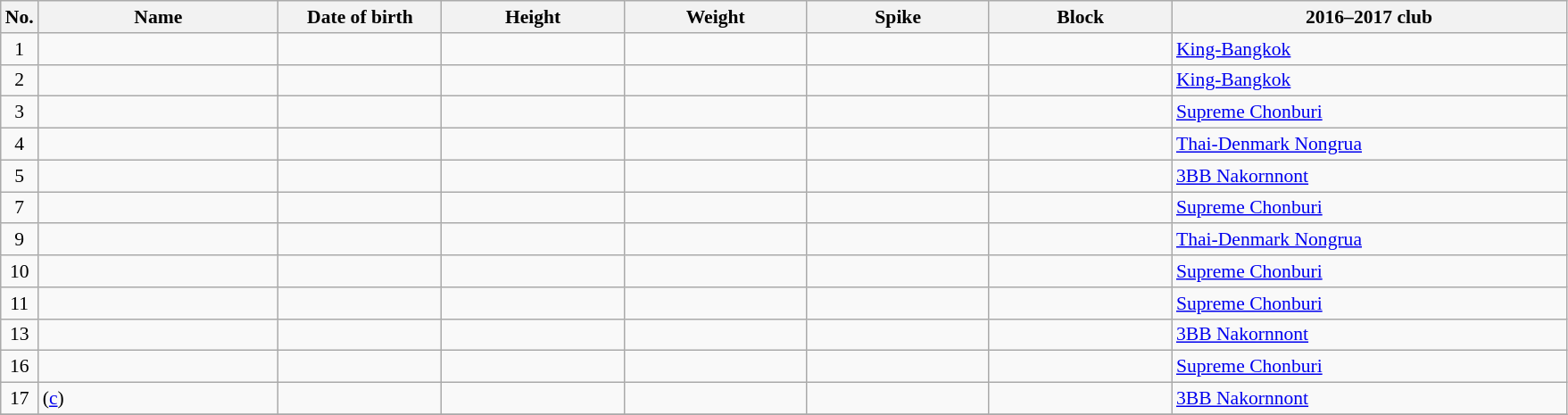<table class="wikitable sortable" style="font-size:90%; text-align:center;">
<tr>
<th>No.</th>
<th style="width:12em">Name</th>
<th style="width:8em">Date of birth</th>
<th style="width:9em">Height</th>
<th style="width:9em">Weight</th>
<th style="width:9em">Spike</th>
<th style="width:9em">Block</th>
<th style="width:20em">2016–2017 club</th>
</tr>
<tr>
<td>1</td>
<td align=left></td>
<td align=right></td>
<td></td>
<td></td>
<td></td>
<td></td>
<td align=left> <a href='#'>King-Bangkok</a></td>
</tr>
<tr>
<td>2</td>
<td align=left></td>
<td align=right></td>
<td></td>
<td></td>
<td></td>
<td></td>
<td align=left> <a href='#'>King-Bangkok</a></td>
</tr>
<tr>
<td>3</td>
<td align=left></td>
<td align=right></td>
<td></td>
<td></td>
<td></td>
<td></td>
<td align=left> <a href='#'>Supreme Chonburi</a></td>
</tr>
<tr>
<td>4</td>
<td align=left></td>
<td align=right></td>
<td></td>
<td></td>
<td></td>
<td></td>
<td align=left> <a href='#'>Thai-Denmark Nongrua</a></td>
</tr>
<tr>
<td>5</td>
<td align=left></td>
<td align=right></td>
<td></td>
<td></td>
<td></td>
<td></td>
<td align=left> <a href='#'>3BB Nakornnont</a></td>
</tr>
<tr>
<td>7</td>
<td align=left></td>
<td align=right></td>
<td></td>
<td></td>
<td></td>
<td></td>
<td align=left> <a href='#'>Supreme Chonburi</a></td>
</tr>
<tr>
<td>9</td>
<td align=left></td>
<td align=right></td>
<td></td>
<td></td>
<td></td>
<td></td>
<td align=left> <a href='#'>Thai-Denmark Nongrua</a></td>
</tr>
<tr>
<td>10</td>
<td align=left></td>
<td align=right></td>
<td></td>
<td></td>
<td></td>
<td></td>
<td align=left> <a href='#'>Supreme Chonburi</a></td>
</tr>
<tr>
<td>11</td>
<td align=left></td>
<td align=right></td>
<td></td>
<td></td>
<td></td>
<td></td>
<td align=left> <a href='#'>Supreme Chonburi</a></td>
</tr>
<tr>
<td>13</td>
<td align=left></td>
<td align=right></td>
<td></td>
<td></td>
<td></td>
<td></td>
<td align=left> <a href='#'>3BB Nakornnont</a></td>
</tr>
<tr>
<td>16</td>
<td align=left></td>
<td align=right></td>
<td></td>
<td></td>
<td></td>
<td></td>
<td align=left> <a href='#'>Supreme Chonburi</a></td>
</tr>
<tr>
<td>17</td>
<td align=left> (<a href='#'>c</a>)</td>
<td align=right></td>
<td></td>
<td></td>
<td></td>
<td></td>
<td align=left> <a href='#'>3BB Nakornnont</a></td>
</tr>
<tr>
</tr>
</table>
